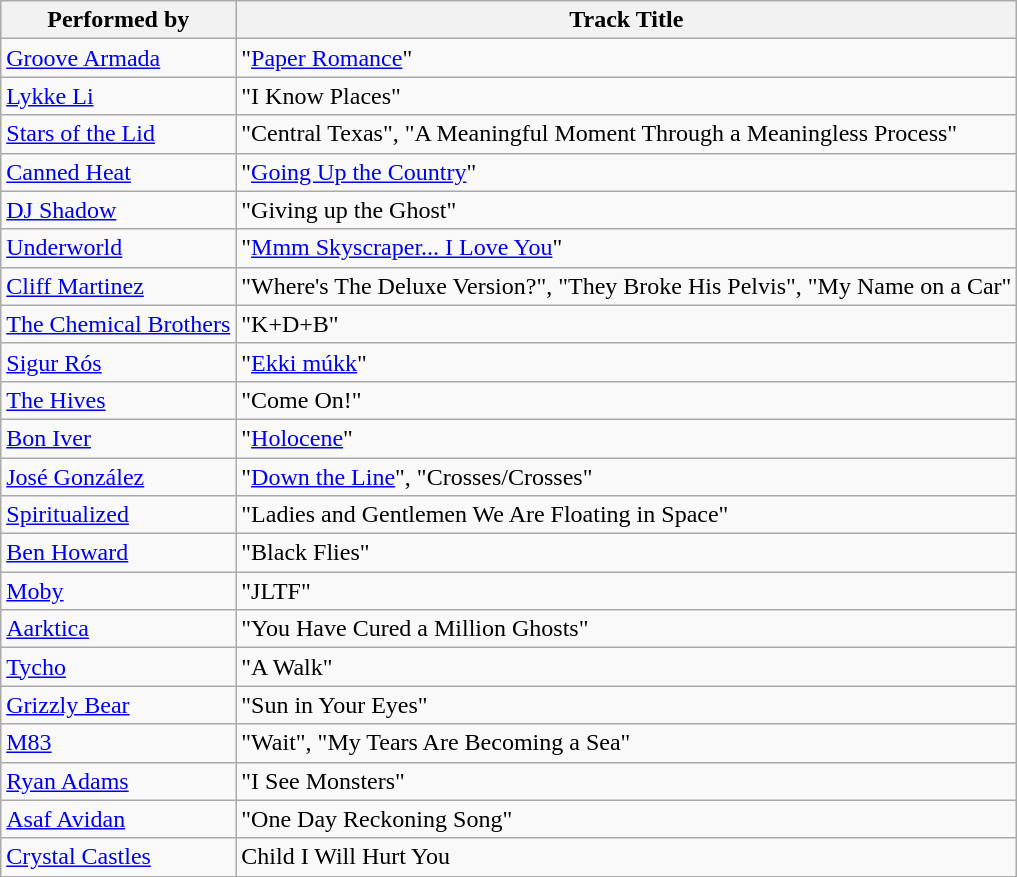<table class="wikitable sortable">
<tr>
<th>Performed by</th>
<th>Track Title</th>
</tr>
<tr>
<td><a href='#'>Groove Armada</a></td>
<td>"<a href='#'>Paper Romance</a>"</td>
</tr>
<tr>
<td><a href='#'>Lykke Li</a></td>
<td>"I Know Places"</td>
</tr>
<tr>
<td><a href='#'>Stars of the Lid</a></td>
<td>"Central Texas", "A Meaningful Moment Through a Meaningless Process"</td>
</tr>
<tr>
<td><a href='#'>Canned Heat</a></td>
<td>"<a href='#'>Going Up the Country</a>"</td>
</tr>
<tr>
<td><a href='#'>DJ Shadow</a></td>
<td>"Giving up the Ghost"</td>
</tr>
<tr>
<td><a href='#'>Underworld</a></td>
<td>"<a href='#'>Mmm Skyscraper... I Love You</a>"</td>
</tr>
<tr>
<td><a href='#'>Cliff Martinez</a></td>
<td>"Where's The Deluxe Version?", "They Broke His Pelvis", "My Name on a Car"</td>
</tr>
<tr>
<td><a href='#'>The Chemical Brothers</a></td>
<td>"K+D+B"</td>
</tr>
<tr>
<td><a href='#'>Sigur Rós</a></td>
<td>"<a href='#'>Ekki múkk</a>"</td>
</tr>
<tr>
<td><a href='#'>The Hives</a></td>
<td>"Come On!"</td>
</tr>
<tr>
<td><a href='#'>Bon Iver</a></td>
<td>"<a href='#'>Holocene</a>"</td>
</tr>
<tr>
<td><a href='#'>José González</a></td>
<td>"<a href='#'>Down the Line</a>", "Crosses/Crosses"</td>
</tr>
<tr>
<td><a href='#'>Spiritualized</a></td>
<td>"Ladies and Gentlemen We Are Floating in Space"</td>
</tr>
<tr>
<td><a href='#'>Ben Howard</a></td>
<td>"Black Flies"</td>
</tr>
<tr>
<td><a href='#'>Moby</a></td>
<td>"JLTF"</td>
</tr>
<tr>
<td><a href='#'>Aarktica</a></td>
<td>"You Have Cured a Million Ghosts"</td>
</tr>
<tr>
<td><a href='#'>Tycho</a></td>
<td>"A Walk"</td>
</tr>
<tr>
<td><a href='#'>Grizzly Bear</a></td>
<td>"Sun in Your Eyes"</td>
</tr>
<tr>
<td><a href='#'>M83</a></td>
<td>"Wait", "My Tears Are Becoming a Sea"</td>
</tr>
<tr>
<td><a href='#'>Ryan Adams</a></td>
<td>"I See Monsters"</td>
</tr>
<tr>
<td><a href='#'>Asaf Avidan</a></td>
<td>"One Day Reckoning Song"</td>
</tr>
<tr>
<td><a href='#'>Crystal Castles</a></td>
<td>Child I Will Hurt You</td>
</tr>
</table>
